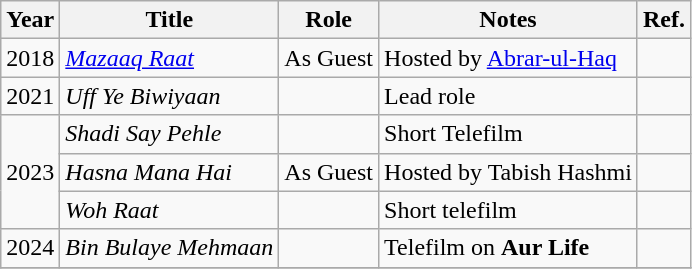<table class="wikitable sortable plainrowheaders">
<tr>
<th>Year</th>
<th>Title</th>
<th>Role</th>
<th>Notes</th>
<th>Ref.</th>
</tr>
<tr>
<td>2018</td>
<td><em><a href='#'>Mazaaq Raat</a></em></td>
<td>As Guest</td>
<td>Hosted by <a href='#'>Abrar-ul-Haq</a></td>
<td></td>
</tr>
<tr>
<td>2021</td>
<td><em>Uff Ye Biwiyaan</em></td>
<td></td>
<td>Lead role</td>
<td></td>
</tr>
<tr>
<td rowspan="3">2023</td>
<td><em>Shadi Say Pehle</em></td>
<td></td>
<td>Short Telefilm</td>
<td></td>
</tr>
<tr>
<td><em>Hasna Mana Hai</em></td>
<td>As Guest</td>
<td>Hosted by Tabish Hashmi</td>
<td></td>
</tr>
<tr>
<td><em>Woh Raat</em></td>
<td></td>
<td>Short telefilm</td>
<td></td>
</tr>
<tr>
<td>2024</td>
<td><em>Bin Bulaye Mehmaan</em></td>
<td></td>
<td>Telefilm on <strong>Aur Life</strong></td>
<td></td>
</tr>
<tr>
</tr>
</table>
